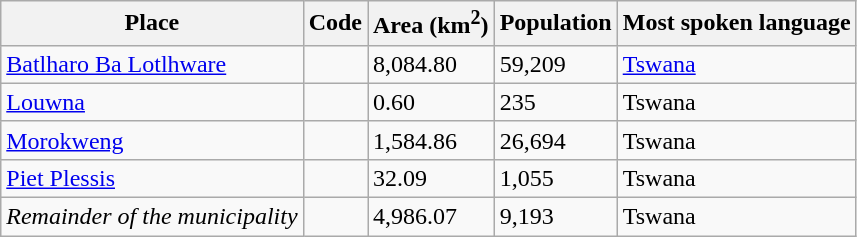<table class="wikitable sortable">
<tr>
<th>Place</th>
<th>Code</th>
<th>Area (km<sup>2</sup>)</th>
<th>Population</th>
<th>Most spoken language</th>
</tr>
<tr>
<td><a href='#'>Batlharo Ba Lotlhware</a></td>
<td></td>
<td>8,084.80</td>
<td>59,209</td>
<td><a href='#'>Tswana</a></td>
</tr>
<tr>
<td><a href='#'>Louwna</a></td>
<td></td>
<td>0.60</td>
<td>235</td>
<td>Tswana</td>
</tr>
<tr>
<td><a href='#'>Morokweng</a></td>
<td></td>
<td>1,584.86</td>
<td>26,694</td>
<td>Tswana</td>
</tr>
<tr>
<td><a href='#'>Piet Plessis</a></td>
<td></td>
<td>32.09</td>
<td>1,055</td>
<td>Tswana</td>
</tr>
<tr>
<td><em>Remainder of the municipality</em></td>
<td></td>
<td>4,986.07</td>
<td>9,193</td>
<td>Tswana</td>
</tr>
</table>
